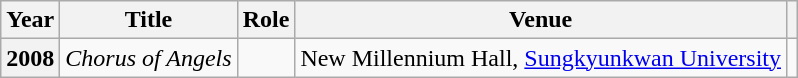<table class="wikitable plainrowheaders">
<tr>
<th scope="col">Year</th>
<th scope="col">Title</th>
<th scope="col">Role</th>
<th scope="col">Venue</th>
<th scope="col" class="unsortable"></th>
</tr>
<tr>
<th scope="row">2008</th>
<td><em>Chorus of Angels</em><br></td>
<td></td>
<td>New Millennium Hall, <a href='#'>Sungkyunkwan University</a></td>
<td style="text-align:center"></td>
</tr>
</table>
